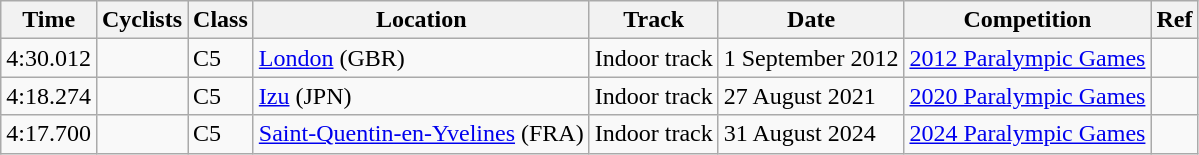<table class="wikitable">
<tr align="left">
<th>Time</th>
<th>Cyclists</th>
<th>Class</th>
<th>Location</th>
<th>Track</th>
<th>Date</th>
<th>Competition</th>
<th>Ref</th>
</tr>
<tr>
<td>4:30.012</td>
<td></td>
<td>C5</td>
<td><a href='#'>London</a> (GBR)</td>
<td>Indoor track</td>
<td>1 September 2012</td>
<td><a href='#'>2012 Paralympic Games</a></td>
<td></td>
</tr>
<tr>
<td>4:18.274</td>
<td></td>
<td>C5</td>
<td><a href='#'>Izu</a> (JPN)</td>
<td>Indoor track</td>
<td>27 August 2021</td>
<td><a href='#'>2020 Paralympic Games</a></td>
<td></td>
</tr>
<tr>
<td>4:17.700</td>
<td></td>
<td>C5</td>
<td><a href='#'>Saint-Quentin-en-Yvelines</a> (FRA)</td>
<td>Indoor track</td>
<td>31 August 2024</td>
<td><a href='#'>2024 Paralympic Games</a></td>
<td></td>
</tr>
</table>
